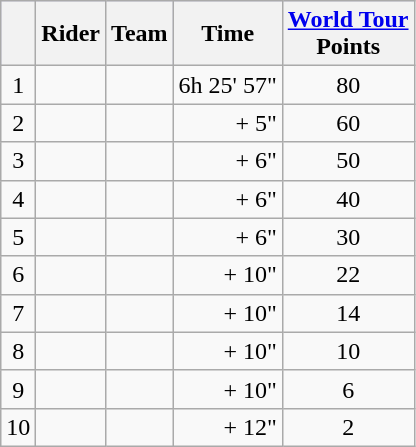<table class="wikitable">
<tr style="background:#ccccff;">
<th></th>
<th>Rider</th>
<th>Team</th>
<th>Time</th>
<th><a href='#'>World Tour</a> <br>Points</th>
</tr>
<tr>
<td align=center>1</td>
<td></td>
<td></td>
<td align=right>6h 25' 57"</td>
<td align=center>80</td>
</tr>
<tr>
<td align=center>2</td>
<td></td>
<td></td>
<td align=right>+ 5"</td>
<td align=center>60</td>
</tr>
<tr>
<td align=center>3</td>
<td></td>
<td></td>
<td align=right>+ 6"</td>
<td align=center>50</td>
</tr>
<tr>
<td align=center>4</td>
<td></td>
<td></td>
<td align=right>+ 6"</td>
<td align=center>40</td>
</tr>
<tr>
<td align=center>5</td>
<td></td>
<td></td>
<td align=right>+ 6"</td>
<td align=center>30</td>
</tr>
<tr>
<td align=center>6</td>
<td></td>
<td></td>
<td align=right>+ 10"</td>
<td align=center>22</td>
</tr>
<tr>
<td align=center>7</td>
<td></td>
<td></td>
<td align=right>+ 10"</td>
<td align=center>14</td>
</tr>
<tr>
<td align=center>8</td>
<td></td>
<td></td>
<td align=right>+ 10"</td>
<td align=center>10</td>
</tr>
<tr>
<td align=center>9</td>
<td></td>
<td></td>
<td align=right>+ 10"</td>
<td align=center>6</td>
</tr>
<tr>
<td align=center>10</td>
<td></td>
<td></td>
<td align=right>+ 12"</td>
<td align=center>2</td>
</tr>
</table>
